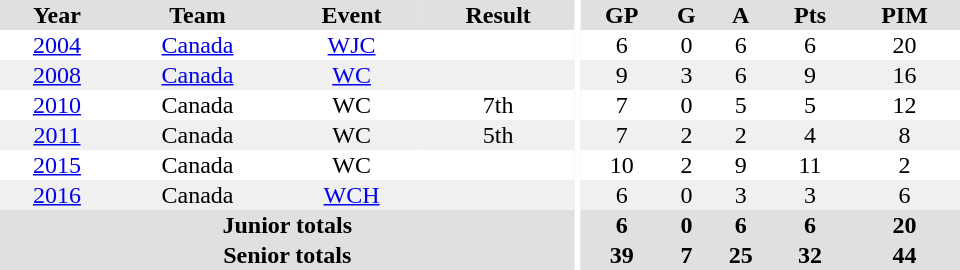<table border="0" cellpadding="1" cellspacing="0" ID="Table3" style="text-align:center; width:40em;">
<tr bgcolor="#e0e0e0">
<th>Year</th>
<th>Team</th>
<th>Event</th>
<th>Result</th>
<th rowspan="99" bgcolor="#ffffff"></th>
<th>GP</th>
<th>G</th>
<th>A</th>
<th>Pts</th>
<th>PIM</th>
</tr>
<tr>
<td><a href='#'>2004</a></td>
<td><a href='#'>Canada</a></td>
<td><a href='#'>WJC</a></td>
<td></td>
<td>6</td>
<td>0</td>
<td>6</td>
<td>6</td>
<td>20</td>
</tr>
<tr bgcolor="#f0f0f0">
<td><a href='#'>2008</a></td>
<td><a href='#'>Canada</a></td>
<td><a href='#'>WC</a></td>
<td></td>
<td>9</td>
<td>3</td>
<td>6</td>
<td>9</td>
<td>16</td>
</tr>
<tr>
<td><a href='#'>2010</a></td>
<td>Canada</td>
<td>WC</td>
<td>7th</td>
<td>7</td>
<td>0</td>
<td>5</td>
<td>5</td>
<td>12</td>
</tr>
<tr bgcolor="#f0f0f0">
<td><a href='#'>2011</a></td>
<td>Canada</td>
<td>WC</td>
<td>5th</td>
<td>7</td>
<td>2</td>
<td>2</td>
<td>4</td>
<td>8</td>
</tr>
<tr>
<td><a href='#'>2015</a></td>
<td>Canada</td>
<td>WC</td>
<td></td>
<td>10</td>
<td>2</td>
<td>9</td>
<td>11</td>
<td>2</td>
</tr>
<tr bgcolor="#f0f0f0">
<td><a href='#'>2016</a></td>
<td>Canada</td>
<td><a href='#'>WCH</a></td>
<td></td>
<td>6</td>
<td>0</td>
<td>3</td>
<td>3</td>
<td>6</td>
</tr>
<tr bgcolor="#e0e0e0">
<th colspan="4">Junior totals</th>
<th>6</th>
<th>0</th>
<th>6</th>
<th>6</th>
<th>20</th>
</tr>
<tr bgcolor="#e0e0e0">
<th colspan="4">Senior totals</th>
<th>39</th>
<th>7</th>
<th>25</th>
<th>32</th>
<th>44</th>
</tr>
</table>
